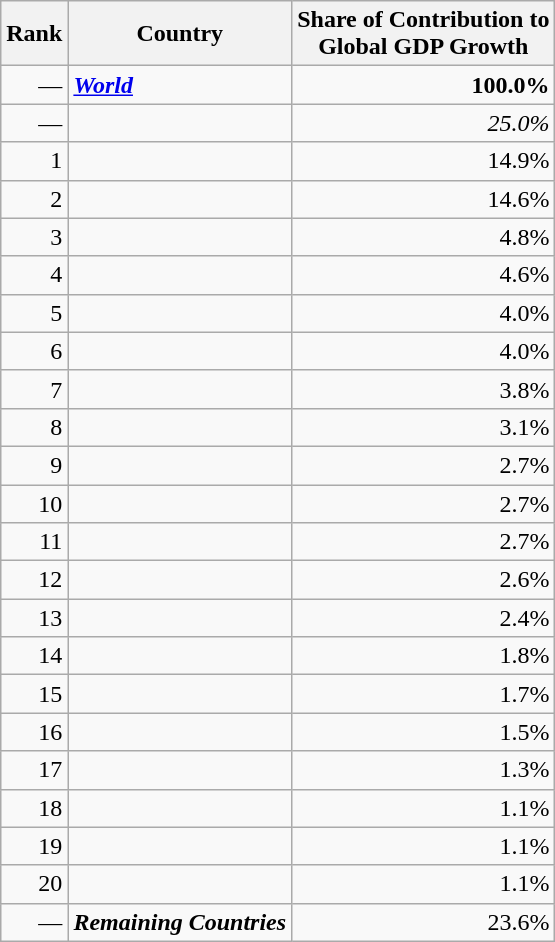<table class="wikitable" style="text-align: right; display:inline-table;">
<tr>
<th style="width:2em;">Rank</th>
<th>Country</th>
<th>Share of Contribution to<br>Global GDP Growth</th>
</tr>
<tr>
<td>—</td>
<td align=left> <strong><em><a href='#'>World</a></em></strong></td>
<td><strong>100.0%</strong></td>
</tr>
<tr>
<td>—</td>
<td align=left><strong><em></em></strong></td>
<td><em>25.0%</em></td>
</tr>
<tr>
<td>1</td>
<td align=left><strong></strong></td>
<td>14.9%</td>
</tr>
<tr>
<td>2</td>
<td align=left><strong></strong></td>
<td>14.6%</td>
</tr>
<tr>
<td>3</td>
<td align=left><strong></strong></td>
<td>4.8%</td>
</tr>
<tr>
<td>4</td>
<td align=left><strong></strong></td>
<td>4.6%</td>
</tr>
<tr>
<td>5</td>
<td align=left><strong></strong></td>
<td>4.0%</td>
</tr>
<tr>
<td>6</td>
<td align=left><strong></strong></td>
<td>4.0%</td>
</tr>
<tr>
<td>7</td>
<td align=left><strong></strong></td>
<td>3.8%</td>
</tr>
<tr>
<td>8</td>
<td align=left><strong></strong></td>
<td>3.1%</td>
</tr>
<tr>
<td>9</td>
<td align=left><strong></strong></td>
<td>2.7%</td>
</tr>
<tr>
<td>10</td>
<td align=left><strong></strong></td>
<td>2.7%</td>
</tr>
<tr>
<td>11</td>
<td align=left><strong></strong></td>
<td>2.7%</td>
</tr>
<tr>
<td>12</td>
<td align=left><strong></strong></td>
<td>2.6%</td>
</tr>
<tr>
<td>13</td>
<td align=left><strong></strong></td>
<td>2.4%</td>
</tr>
<tr>
<td>14</td>
<td align=left><strong></strong></td>
<td>1.8%</td>
</tr>
<tr>
<td>15</td>
<td align=left><strong></strong></td>
<td>1.7%</td>
</tr>
<tr>
<td>16</td>
<td align=left><strong></strong></td>
<td>1.5%</td>
</tr>
<tr>
<td>17</td>
<td align=left><strong></strong></td>
<td>1.3%</td>
</tr>
<tr>
<td>18</td>
<td align=left><strong></strong></td>
<td>1.1%</td>
</tr>
<tr>
<td>19</td>
<td align=left><strong></strong></td>
<td>1.1%</td>
</tr>
<tr>
<td>20</td>
<td align=left><strong></strong></td>
<td>1.1%</td>
</tr>
<tr>
<td>—</td>
<td align=left><strong><em>Remaining Countries</em></strong></td>
<td>23.6%</td>
</tr>
</table>
